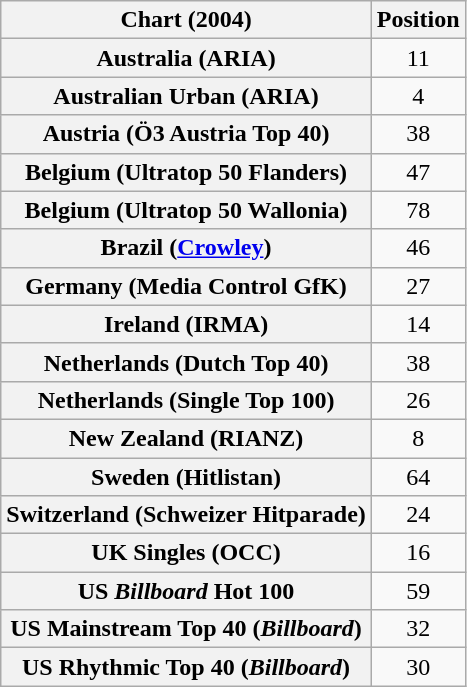<table class="wikitable sortable plainrowheaders" style="text-align:center">
<tr>
<th>Chart (2004)</th>
<th>Position</th>
</tr>
<tr>
<th scope="row">Australia (ARIA)</th>
<td>11</td>
</tr>
<tr>
<th scope="row">Australian Urban (ARIA)</th>
<td>4</td>
</tr>
<tr>
<th scope="row">Austria (Ö3 Austria Top 40)</th>
<td>38</td>
</tr>
<tr>
<th scope="row">Belgium (Ultratop 50 Flanders)</th>
<td>47</td>
</tr>
<tr>
<th scope="row">Belgium (Ultratop 50 Wallonia)</th>
<td>78</td>
</tr>
<tr>
<th scope="row">Brazil (<a href='#'>Crowley</a>)</th>
<td>46</td>
</tr>
<tr>
<th scope="row">Germany (Media Control GfK)</th>
<td>27</td>
</tr>
<tr>
<th scope="row">Ireland (IRMA)</th>
<td>14</td>
</tr>
<tr>
<th scope="row">Netherlands (Dutch Top 40)</th>
<td>38</td>
</tr>
<tr>
<th scope="row">Netherlands (Single Top 100)</th>
<td>26</td>
</tr>
<tr>
<th scope="row">New Zealand (RIANZ)</th>
<td>8</td>
</tr>
<tr>
<th scope="row">Sweden (Hitlistan)</th>
<td>64</td>
</tr>
<tr>
<th scope="row">Switzerland (Schweizer Hitparade)</th>
<td>24</td>
</tr>
<tr>
<th scope="row">UK Singles (OCC)</th>
<td>16</td>
</tr>
<tr>
<th scope="row">US <em>Billboard</em> Hot 100</th>
<td>59</td>
</tr>
<tr>
<th scope="row">US Mainstream Top 40 (<em>Billboard</em>)</th>
<td>32</td>
</tr>
<tr>
<th scope="row">US Rhythmic Top 40 (<em>Billboard</em>)</th>
<td>30</td>
</tr>
</table>
